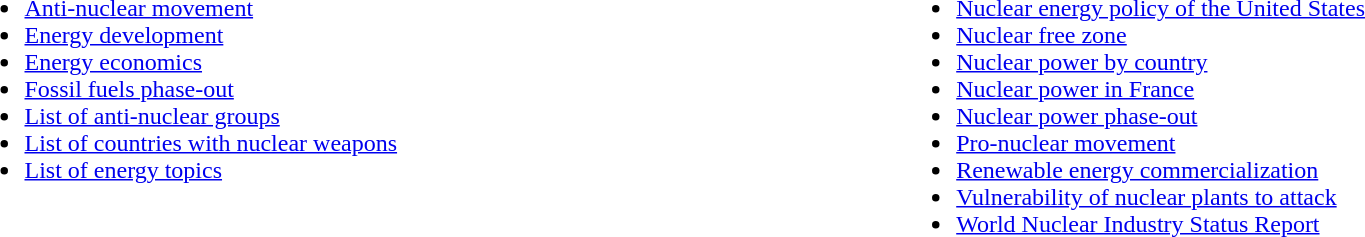<table>
<tr valign=top>
<td width=1200 align=left><br><ul><li><a href='#'>Anti-nuclear movement</a></li><li><a href='#'>Energy development</a></li><li><a href='#'>Energy economics</a></li><li><a href='#'>Fossil fuels phase-out</a></li><li><a href='#'>List of anti-nuclear groups</a></li><li><a href='#'>List of countries with nuclear weapons</a></li><li><a href='#'>List of energy topics</a></li></ul></td>
<td width=1200 align=left><br><ul><li><a href='#'>Nuclear energy policy of the United States</a></li><li><a href='#'>Nuclear free zone</a></li><li><a href='#'>Nuclear power by country</a></li><li><a href='#'>Nuclear power in France</a></li><li><a href='#'>Nuclear power phase-out</a></li><li><a href='#'>Pro-nuclear movement</a></li><li><a href='#'>Renewable energy commercialization</a></li><li><a href='#'>Vulnerability of nuclear plants to attack</a></li><li><a href='#'>World Nuclear Industry Status Report</a></li></ul></td>
</tr>
</table>
